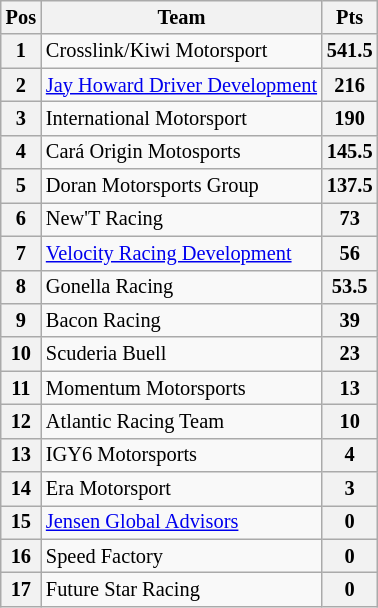<table class="wikitable" style="font-size: 85%">
<tr>
<th>Pos</th>
<th>Team</th>
<th>Pts</th>
</tr>
<tr>
<th>1</th>
<td> Crosslink/Kiwi Motorsport</td>
<th>541.5</th>
</tr>
<tr>
<th>2</th>
<td> <a href='#'>Jay Howard Driver Development</a></td>
<th>216</th>
</tr>
<tr>
<th>3</th>
<td> International Motorsport</td>
<th>190</th>
</tr>
<tr>
<th>4</th>
<td> Cará Origin Motosports</td>
<th>145.5</th>
</tr>
<tr>
<th>5</th>
<td> Doran Motorsports Group</td>
<th>137.5</th>
</tr>
<tr>
<th>6</th>
<td> New'T Racing</td>
<th>73</th>
</tr>
<tr>
<th>7</th>
<td> <a href='#'>Velocity Racing Development</a></td>
<th>56</th>
</tr>
<tr>
<th>8</th>
<td> Gonella Racing</td>
<th>53.5</th>
</tr>
<tr>
<th>9</th>
<td> Bacon Racing</td>
<th>39</th>
</tr>
<tr>
<th>10</th>
<td> Scuderia Buell</td>
<th>23</th>
</tr>
<tr>
<th>11</th>
<td> Momentum Motorsports</td>
<th>13</th>
</tr>
<tr>
<th>12</th>
<td> Atlantic Racing Team</td>
<th>10</th>
</tr>
<tr>
<th>13</th>
<td> IGY6 Motorsports</td>
<th>4</th>
</tr>
<tr>
<th>14</th>
<td> Era Motorsport</td>
<th>3</th>
</tr>
<tr>
<th>15</th>
<td> <a href='#'>Jensen Global Advisors</a></td>
<th>0</th>
</tr>
<tr>
<th>16</th>
<td> Speed Factory</td>
<th>0</th>
</tr>
<tr>
<th>17</th>
<td> Future Star Racing</td>
<th>0</th>
</tr>
</table>
